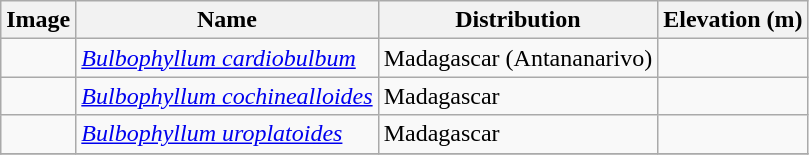<table class="wikitable collapsible">
<tr>
<th>Image</th>
<th>Name</th>
<th>Distribution</th>
<th>Elevation (m)</th>
</tr>
<tr>
<td></td>
<td><em><a href='#'>Bulbophyllum cardiobulbum</a></em> </td>
<td>Madagascar (Antananarivo)</td>
<td></td>
</tr>
<tr>
<td></td>
<td><em><a href='#'>Bulbophyllum cochinealloides</a></em> </td>
<td>Madagascar</td>
<td></td>
</tr>
<tr>
<td></td>
<td><em><a href='#'>Bulbophyllum uroplatoides</a></em> </td>
<td>Madagascar</td>
<td></td>
</tr>
<tr>
</tr>
</table>
